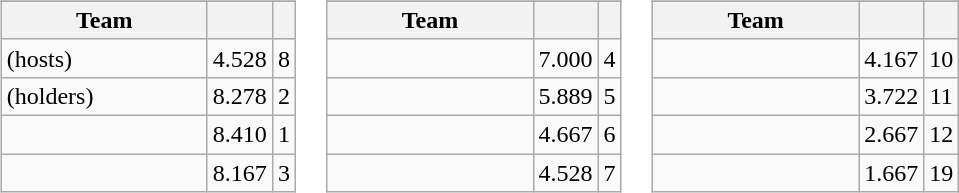<table>
<tr valign=top>
<td><br><table class="wikitable">
<tr>
</tr>
<tr>
<th width=130>Team</th>
<th></th>
<th></th>
</tr>
<tr>
<td> (hosts)</td>
<td align=right>4.528</td>
<td align=center>8</td>
</tr>
<tr>
<td> (holders)</td>
<td align=right>8.278</td>
<td align=center>2</td>
</tr>
<tr>
<td></td>
<td align=right>8.410</td>
<td align=center>1</td>
</tr>
<tr>
<td></td>
<td align=right>8.167</td>
<td align=center>3</td>
</tr>
</table>
</td>
<td><br><table class="wikitable">
<tr>
</tr>
<tr>
<th width=130>Team</th>
<th></th>
<th></th>
</tr>
<tr>
<td></td>
<td align=right>7.000</td>
<td align=center>4</td>
</tr>
<tr>
<td></td>
<td align=right>5.889</td>
<td align=center>5</td>
</tr>
<tr>
<td></td>
<td align=right>4.667</td>
<td align=center>6</td>
</tr>
<tr>
<td></td>
<td align=right>4.528</td>
<td align=center>7</td>
</tr>
</table>
</td>
<td><br><table class="wikitable">
<tr>
</tr>
<tr>
<th width=130>Team</th>
<th></th>
<th></th>
</tr>
<tr>
<td></td>
<td align=right>4.167</td>
<td align=center>10</td>
</tr>
<tr>
<td></td>
<td align=right>3.722</td>
<td align=center>11</td>
</tr>
<tr>
<td></td>
<td align=right>2.667</td>
<td align=center>12</td>
</tr>
<tr>
<td></td>
<td align=right>1.667</td>
<td align=center>19</td>
</tr>
</table>
</td>
</tr>
</table>
